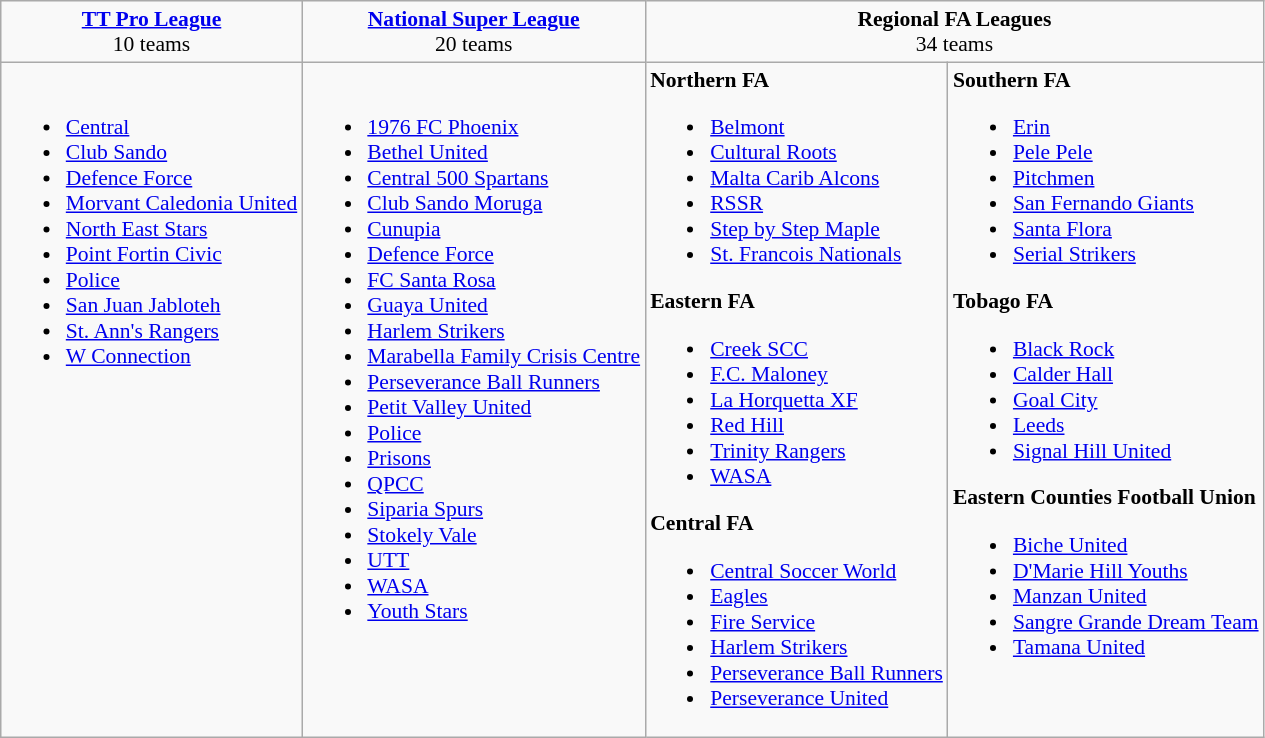<table class="wikitable" style="font-size:90%;">
<tr>
<td align="center"><strong><a href='#'>TT Pro League</a></strong><br>10 teams</td>
<td align="center"><strong><a href='#'>National Super League</a></strong><br>20 teams</td>
<td align="center" colspan="2"><strong>Regional FA Leagues</strong><br>34 teams</td>
</tr>
<tr valign="top">
<td><br><ul><li><a href='#'>Central</a></li><li><a href='#'>Club Sando</a></li><li><a href='#'>Defence Force</a></li><li><a href='#'>Morvant Caledonia United</a></li><li><a href='#'>North East Stars</a></li><li><a href='#'>Point Fortin Civic</a></li><li><a href='#'>Police</a></li><li><a href='#'>San Juan Jabloteh</a></li><li><a href='#'>St. Ann's Rangers</a></li><li><a href='#'>W Connection</a></li></ul></td>
<td><br><ul><li><a href='#'>1976 FC Phoenix</a></li><li><a href='#'>Bethel United</a></li><li><a href='#'>Central 500 Spartans</a></li><li><a href='#'>Club Sando Moruga</a></li><li><a href='#'>Cunupia</a></li><li><a href='#'>Defence Force</a></li><li><a href='#'>FC Santa Rosa</a></li><li><a href='#'>Guaya United</a></li><li><a href='#'>Harlem Strikers</a></li><li><a href='#'>Marabella Family Crisis Centre</a></li><li><a href='#'>Perseverance Ball Runners</a></li><li><a href='#'>Petit Valley United</a></li><li><a href='#'>Police</a></li><li><a href='#'>Prisons</a></li><li><a href='#'>QPCC</a></li><li><a href='#'>Siparia Spurs</a></li><li><a href='#'>Stokely Vale</a></li><li><a href='#'>UTT</a></li><li><a href='#'>WASA</a></li><li><a href='#'>Youth Stars</a></li></ul></td>
<td><strong>Northern FA</strong><br><ul><li><a href='#'>Belmont</a></li><li><a href='#'>Cultural Roots</a></li><li><a href='#'>Malta Carib Alcons</a></li><li><a href='#'>RSSR</a></li><li><a href='#'>Step by Step Maple</a></li><li><a href='#'>St. Francois Nationals</a></li></ul><strong>Eastern FA</strong><ul><li><a href='#'>Creek SCC</a></li><li><a href='#'>F.C. Maloney</a></li><li><a href='#'>La Horquetta XF</a></li><li><a href='#'>Red Hill</a></li><li><a href='#'>Trinity Rangers</a></li><li><a href='#'>WASA</a></li></ul><strong>Central FA</strong><ul><li><a href='#'>Central Soccer World</a></li><li><a href='#'>Eagles</a></li><li><a href='#'>Fire Service</a></li><li><a href='#'>Harlem Strikers</a></li><li><a href='#'>Perseverance Ball Runners</a></li><li><a href='#'>Perseverance United</a></li></ul></td>
<td><strong>Southern FA</strong><br><ul><li><a href='#'>Erin</a></li><li><a href='#'>Pele Pele</a></li><li><a href='#'>Pitchmen</a></li><li><a href='#'>San Fernando Giants</a></li><li><a href='#'>Santa Flora</a></li><li><a href='#'>Serial Strikers</a></li></ul><strong>Tobago FA</strong><ul><li><a href='#'>Black Rock</a></li><li><a href='#'>Calder Hall</a></li><li><a href='#'>Goal City</a></li><li><a href='#'>Leeds</a></li><li><a href='#'>Signal Hill United</a></li></ul><strong>Eastern Counties Football Union</strong><ul><li><a href='#'>Biche United</a></li><li><a href='#'>D'Marie Hill Youths</a></li><li><a href='#'>Manzan United</a></li><li><a href='#'>Sangre Grande Dream Team</a></li><li><a href='#'>Tamana United</a></li></ul></td>
</tr>
</table>
